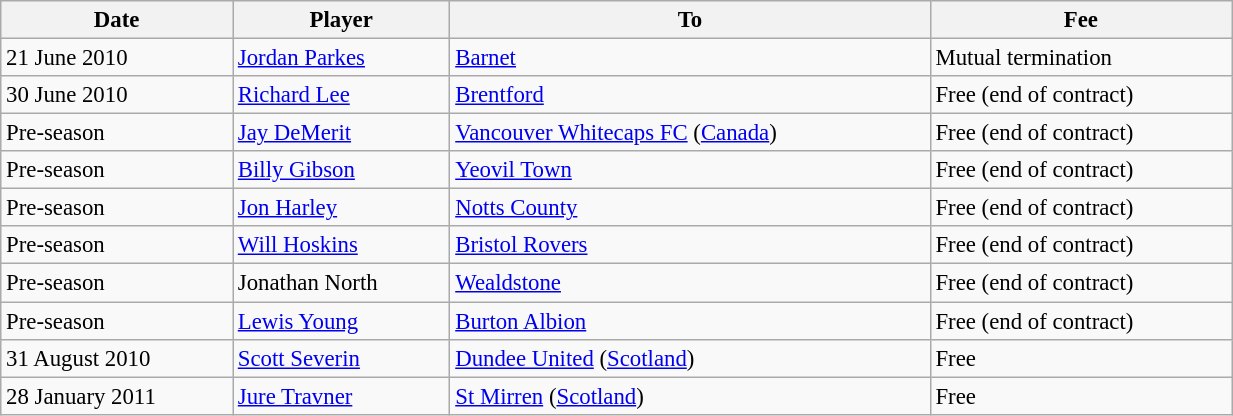<table class="wikitable" style="text-align:center; font-size:95%;width:65%; text-align:left">
<tr>
<th><strong>Date</strong></th>
<th><strong>Player</strong></th>
<th><strong>To</strong></th>
<th><strong>Fee</strong></th>
</tr>
<tr>
<td>21 June 2010</td>
<td><a href='#'>Jordan Parkes</a></td>
<td><a href='#'>Barnet</a></td>
<td>Mutual termination</td>
</tr>
<tr>
<td>30 June 2010</td>
<td><a href='#'>Richard Lee</a></td>
<td><a href='#'>Brentford</a></td>
<td>Free (end of contract)</td>
</tr>
<tr>
<td>Pre-season</td>
<td><a href='#'>Jay DeMerit</a></td>
<td><a href='#'>Vancouver Whitecaps FC</a> (<a href='#'>Canada</a>)</td>
<td>Free (end of contract)</td>
</tr>
<tr>
<td>Pre-season</td>
<td><a href='#'>Billy Gibson</a></td>
<td><a href='#'>Yeovil Town</a></td>
<td>Free (end of contract)</td>
</tr>
<tr>
<td>Pre-season</td>
<td><a href='#'>Jon Harley</a></td>
<td><a href='#'>Notts County</a></td>
<td>Free (end of contract)</td>
</tr>
<tr>
<td>Pre-season</td>
<td><a href='#'>Will Hoskins</a></td>
<td><a href='#'>Bristol Rovers</a></td>
<td>Free (end of contract)</td>
</tr>
<tr>
<td>Pre-season</td>
<td>Jonathan North</td>
<td><a href='#'>Wealdstone</a></td>
<td>Free (end of contract)</td>
</tr>
<tr>
<td>Pre-season</td>
<td><a href='#'>Lewis Young</a></td>
<td><a href='#'>Burton Albion</a></td>
<td>Free (end of contract)</td>
</tr>
<tr>
<td>31 August 2010</td>
<td><a href='#'>Scott Severin</a></td>
<td><a href='#'>Dundee United</a> (<a href='#'>Scotland</a>)</td>
<td>Free</td>
</tr>
<tr>
<td>28 January 2011</td>
<td><a href='#'>Jure Travner</a></td>
<td><a href='#'>St Mirren</a> (<a href='#'>Scotland</a>)</td>
<td>Free</td>
</tr>
</table>
